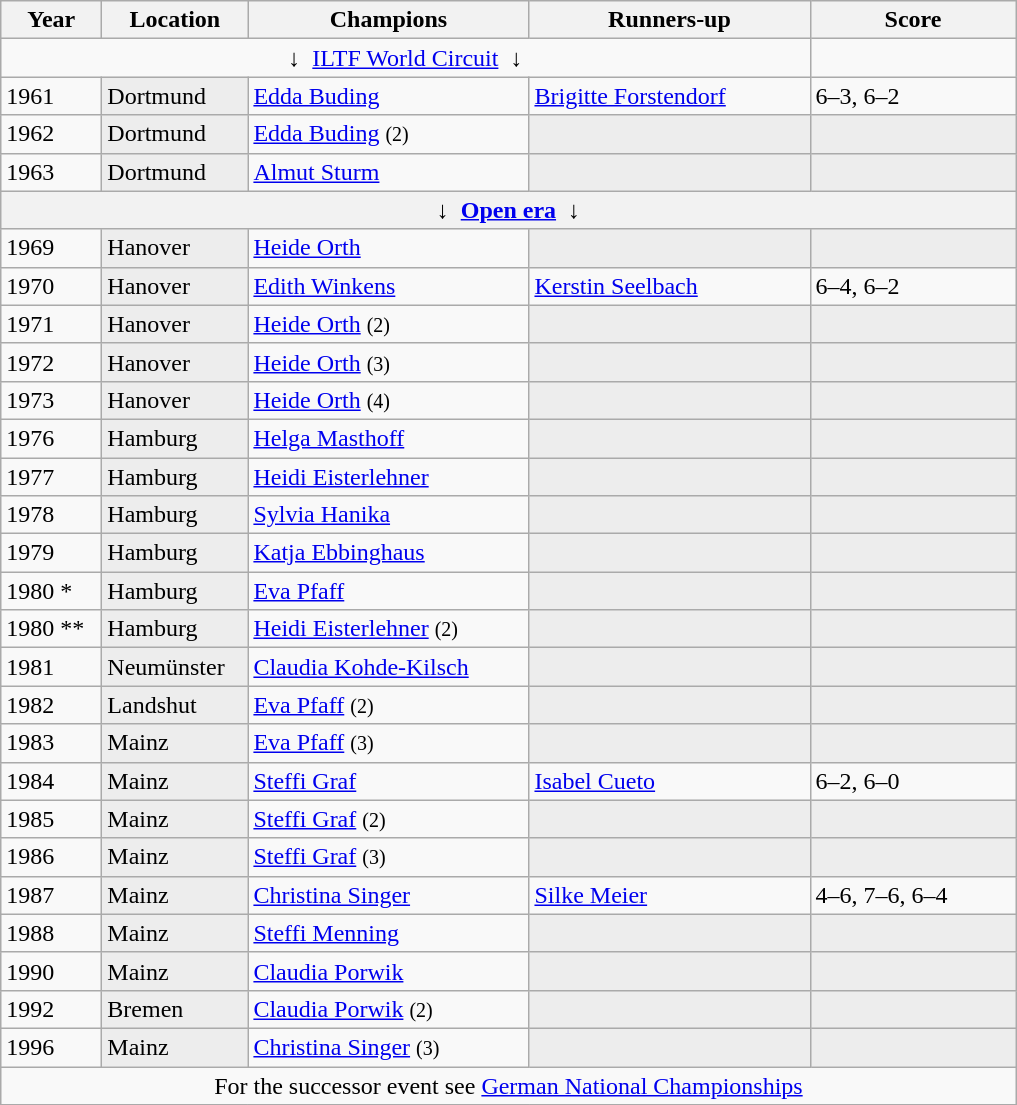<table class="wikitable sortable">
<tr>
<th style="width:60px">Year</th>
<th style="width:90px">Location</th>
<th style="width:180px">Champions</th>
<th style="width:180px">Runners-up</th>
<th style="width:130px" class="unsortable">Score</th>
</tr>
<tr>
<td colspan=4 align=center>↓  <a href='#'>ILTF World Circuit</a>  ↓</td>
</tr>
<tr>
<td>1961</td>
<td style="background:#ededed">Dortmund</td>
<td> <a href='#'>Edda Buding</a></td>
<td> <a href='#'>Brigitte Forstendorf</a></td>
<td>6–3, 6–2</td>
</tr>
<tr>
<td>1962</td>
<td style="background:#ededed">Dortmund</td>
<td> <a href='#'>Edda Buding</a> <small>(2)</small></td>
<td style="background:#ededed"></td>
<td style="background:#ededed"></td>
</tr>
<tr>
<td>1963</td>
<td style="background:#ededed">Dortmund</td>
<td> <a href='#'>Almut Sturm</a></td>
<td style="background:#ededed"></td>
<td style="background:#ededed"></td>
</tr>
<tr>
<th colspan=5 align=center>↓  <a href='#'>Open era</a>  ↓</th>
</tr>
<tr>
<td>1969</td>
<td style="background:#ededed">Hanover</td>
<td> <a href='#'>Heide Orth</a></td>
<td style="background:#ededed"></td>
<td style="background:#ededed"></td>
</tr>
<tr>
<td>1970</td>
<td style="background:#ededed">Hanover</td>
<td> <a href='#'>Edith Winkens</a></td>
<td> <a href='#'>Kerstin Seelbach</a></td>
<td>6–4, 6–2</td>
</tr>
<tr>
<td>1971</td>
<td style="background:#ededed">Hanover</td>
<td> <a href='#'>Heide Orth</a> <small>(2)</small></td>
<td style="background:#ededed"></td>
<td style="background:#ededed"></td>
</tr>
<tr>
<td>1972</td>
<td style="background:#ededed">Hanover</td>
<td> <a href='#'>Heide Orth</a> <small>(3)</small></td>
<td style="background:#ededed"></td>
<td style="background:#ededed"></td>
</tr>
<tr>
<td>1973</td>
<td style="background:#ededed">Hanover</td>
<td> <a href='#'>Heide Orth</a> <small>(4)</small></td>
<td style="background:#ededed"></td>
<td style="background:#ededed"></td>
</tr>
<tr>
<td>1976</td>
<td style="background:#ededed">Hamburg</td>
<td> <a href='#'>Helga Masthoff</a></td>
<td style="background:#ededed"></td>
<td style="background:#ededed"></td>
</tr>
<tr>
<td>1977</td>
<td style="background:#ededed">Hamburg</td>
<td> <a href='#'>Heidi Eisterlehner</a></td>
<td style="background:#ededed"></td>
<td style="background:#ededed"></td>
</tr>
<tr>
<td>1978</td>
<td style="background:#ededed">Hamburg</td>
<td> <a href='#'>Sylvia Hanika</a></td>
<td style="background:#ededed"></td>
<td style="background:#ededed"></td>
</tr>
<tr>
<td>1979</td>
<td style="background:#ededed">Hamburg</td>
<td> <a href='#'>Katja Ebbinghaus</a></td>
<td style="background:#ededed"></td>
<td style="background:#ededed"></td>
</tr>
<tr>
<td>1980 *</td>
<td style="background:#ededed">Hamburg</td>
<td> <a href='#'>Eva Pfaff</a></td>
<td style="background:#ededed"></td>
<td style="background:#ededed"></td>
</tr>
<tr>
<td>1980 **</td>
<td style="background:#ededed">Hamburg</td>
<td> <a href='#'>Heidi Eisterlehner</a> <small>(2)</small></td>
<td style="background:#ededed"></td>
<td style="background:#ededed"></td>
</tr>
<tr>
<td>1981</td>
<td style="background:#ededed">Neumünster</td>
<td> <a href='#'>Claudia Kohde-Kilsch</a></td>
<td style="background:#ededed"></td>
<td style="background:#ededed"></td>
</tr>
<tr>
<td>1982</td>
<td style="background:#ededed">Landshut</td>
<td> <a href='#'>Eva Pfaff</a> <small>(2)</small></td>
<td style="background:#ededed"></td>
<td style="background:#ededed"></td>
</tr>
<tr>
<td>1983</td>
<td style="background:#ededed">Mainz</td>
<td> <a href='#'>Eva Pfaff</a> <small>(3)</small></td>
<td style="background:#ededed"></td>
<td style="background:#ededed"></td>
</tr>
<tr>
<td>1984</td>
<td style="background:#ededed">Mainz</td>
<td> <a href='#'>Steffi Graf</a></td>
<td> <a href='#'>Isabel Cueto</a></td>
<td>6–2, 6–0</td>
</tr>
<tr>
<td>1985</td>
<td style="background:#ededed">Mainz</td>
<td> <a href='#'>Steffi Graf</a> <small>(2)</small></td>
<td style="background:#ededed"></td>
<td style="background:#ededed"></td>
</tr>
<tr>
<td>1986</td>
<td style="background:#ededed">Mainz</td>
<td> <a href='#'>Steffi Graf</a> <small>(3)</small></td>
<td style="background:#ededed"></td>
<td style="background:#ededed"></td>
</tr>
<tr>
<td>1987</td>
<td style="background:#ededed">Mainz</td>
<td> <a href='#'>Christina Singer</a></td>
<td> <a href='#'>Silke Meier</a></td>
<td>4–6, 7–6, 6–4</td>
</tr>
<tr>
<td>1988</td>
<td style="background:#ededed">Mainz</td>
<td> <a href='#'>Steffi Menning</a></td>
<td style="background:#ededed"></td>
<td style="background:#ededed"></td>
</tr>
<tr>
<td>1990</td>
<td style="background:#ededed">Mainz</td>
<td> <a href='#'>Claudia Porwik</a></td>
<td style="background:#ededed"></td>
<td style="background:#ededed"></td>
</tr>
<tr>
<td>1992</td>
<td style="background:#ededed">Bremen</td>
<td> <a href='#'>Claudia Porwik</a> <small>(2)</small></td>
<td style="background:#ededed"></td>
<td style="background:#ededed"></td>
</tr>
<tr>
<td>1996</td>
<td style="background:#ededed">Mainz</td>
<td> <a href='#'>Christina Singer</a> <small>(3)</small></td>
<td style="background:#ededed"></td>
<td style="background:#ededed"></td>
</tr>
<tr>
<td colspan=5 align=center>For the successor event see <a href='#'>German National Championships</a></td>
</tr>
<tr>
</tr>
</table>
